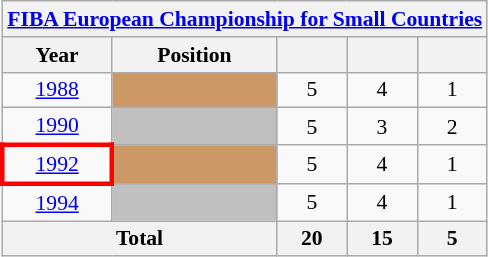<table class="wikitable" style="text-align: center;font-size:90%;">
<tr>
<th colspan=5><a href='#'>FIBA European Championship for Small Countries</a></th>
</tr>
<tr>
<th>Year</th>
<th>Position</th>
<th width=40></th>
<th width=40></th>
<th width=40></th>
</tr>
<tr>
<td> <a href='#'>1988</a></td>
<td bgcolor=#cc9966></td>
<td>5</td>
<td>4</td>
<td>1</td>
</tr>
<tr>
<td> <a href='#'>1990</a></td>
<td bgcolor=silver></td>
<td>5</td>
<td>3</td>
<td>2</td>
</tr>
<tr>
<td style="border: 3px solid red"> <a href='#'>1992</a></td>
<td bgcolor=#cc9966></td>
<td>5</td>
<td>4</td>
<td>1</td>
</tr>
<tr>
<td> <a href='#'>1994</a></td>
<td bgcolor=silver></td>
<td>5</td>
<td>4</td>
<td>1</td>
</tr>
<tr>
<th colspan=2>Total</th>
<th>20</th>
<th>15</th>
<th>5</th>
</tr>
</table>
